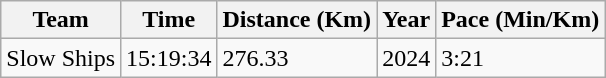<table class="wikitable">
<tr>
<th>Team</th>
<th>Time</th>
<th>Distance (Km)</th>
<th>Year</th>
<th>Pace (Min/Km)</th>
</tr>
<tr>
<td>Slow Ships</td>
<td>15:19:34</td>
<td>276.33</td>
<td>2024</td>
<td>3:21</td>
</tr>
</table>
